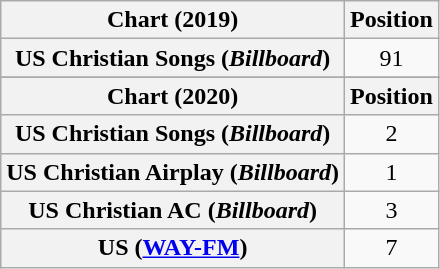<table class="wikitable plainrowheaders" style="text-align:center">
<tr>
<th scope="col">Chart (2019)</th>
<th scope="col">Position</th>
</tr>
<tr>
<th scope="row">US Christian Songs (<em>Billboard</em>)</th>
<td>91</td>
</tr>
<tr>
</tr>
<tr>
<th scope="col">Chart (2020)</th>
<th scope="col">Position</th>
</tr>
<tr>
<th scope="row">US Christian Songs (<em>Billboard</em>)</th>
<td>2</td>
</tr>
<tr>
<th scope="row">US Christian Airplay (<em>Billboard</em>)</th>
<td>1</td>
</tr>
<tr>
<th scope="row">US Christian AC (<em>Billboard</em>)</th>
<td>3</td>
</tr>
<tr>
<th scope="row">US (<a href='#'>WAY-FM</a>)</th>
<td>7</td>
</tr>
</table>
